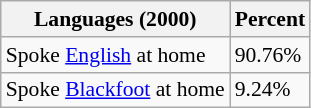<table class="wikitable sortable collapsible" style="font-size: 90%;">
<tr>
<th>Languages (2000)</th>
<th>Percent</th>
</tr>
<tr>
<td>Spoke <a href='#'>English</a> at home</td>
<td>90.76%</td>
</tr>
<tr>
<td>Spoke <a href='#'>Blackfoot</a> at home</td>
<td>9.24%</td>
</tr>
</table>
